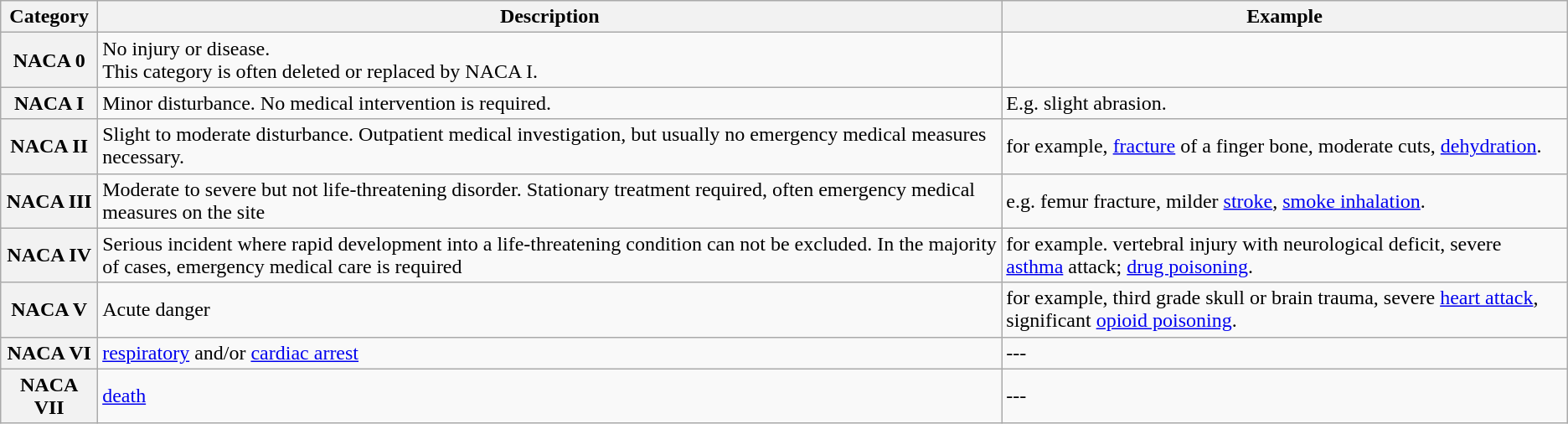<table class="wikitable">
<tr>
<th>Category</th>
<th>Description</th>
<th>Example</th>
</tr>
<tr>
<th>NACA 0</th>
<td>No injury or disease. <br> This category is often deleted or replaced by NACA I.</td>
<td></td>
</tr>
<tr>
<th>NACA I</th>
<td>Minor disturbance. No medical intervention is required.</td>
<td>E.g. slight abrasion.</td>
</tr>
<tr>
<th>NACA II</th>
<td>Slight to moderate disturbance. Outpatient medical investigation, but usually no emergency medical measures necessary.</td>
<td>for example, <a href='#'>fracture</a> of a finger bone, moderate cuts, <a href='#'>dehydration</a>.</td>
</tr>
<tr>
<th>NACA III</th>
<td>Moderate to severe but not life-threatening disorder. Stationary treatment required, often emergency medical measures on the site</td>
<td>e.g. femur fracture, milder <a href='#'>stroke</a>, <a href='#'>smoke inhalation</a>.</td>
</tr>
<tr>
<th>NACA IV</th>
<td>Serious incident where rapid development into a life-threatening condition can not be excluded. In the majority of cases, emergency medical care is required</td>
<td>for example. vertebral injury with neurological deficit, severe <a href='#'>asthma</a> attack; <a href='#'>drug poisoning</a>.</td>
</tr>
<tr>
<th>NACA V</th>
<td>Acute danger</td>
<td>for example, third grade skull or brain trauma, severe <a href='#'>heart attack</a>, significant <a href='#'>opioid poisoning</a>.</td>
</tr>
<tr>
<th>NACA VI</th>
<td><a href='#'>respiratory</a> and/or <a href='#'>cardiac arrest</a></td>
<td>---</td>
</tr>
<tr>
<th>NACA VII</th>
<td><a href='#'>death</a></td>
<td>---</td>
</tr>
</table>
